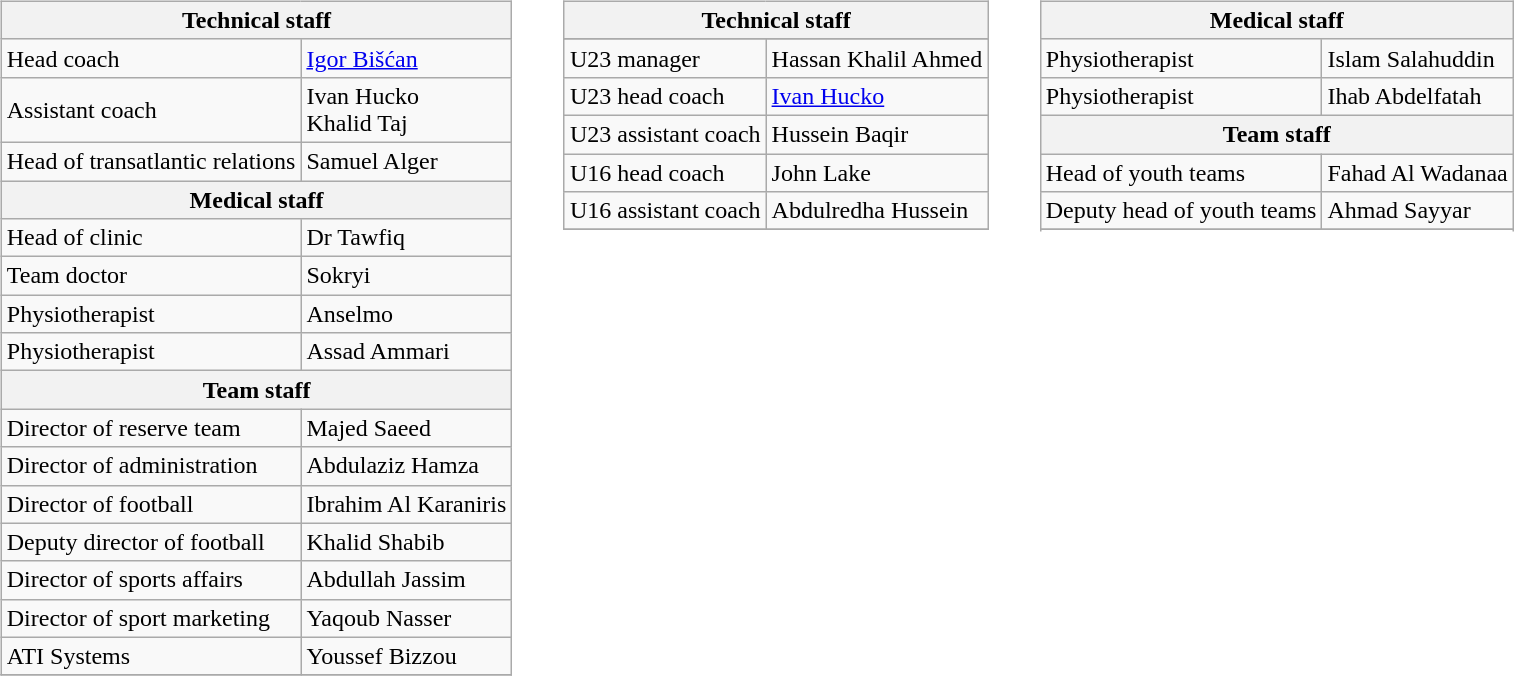<table>
<tr>
<td width="10"> </td>
<td valign="top"><br><table class="wikitable" style="text-align: center">
<tr>
<th colspan="2">Technical staff</th>
</tr>
<tr>
<td align=left>Head coach</td>
<td align=left><a href='#'>Igor Bišćan</a></td>
</tr>
<tr>
<td align=left>Assistant coach</td>
<td align=left>Ivan Hucko <br> Khalid Taj</td>
</tr>
<tr>
<td align=left>Head of transatlantic relations</td>
<td align=left>Samuel Alger</td>
</tr>
<tr>
<th colspan="2">Medical staff</th>
</tr>
<tr>
<td align=left>Head of clinic</td>
<td align=left>Dr Tawfiq</td>
</tr>
<tr>
<td align=left>Team doctor</td>
<td align=left>Sokryi</td>
</tr>
<tr>
<td align=left>Physiotherapist</td>
<td align=left>Anselmo</td>
</tr>
<tr>
<td align=left>Physiotherapist</td>
<td align=left>Assad Ammari</td>
</tr>
<tr>
<th colspan="2">Team staff</th>
</tr>
<tr>
<td align=left>Director of reserve team</td>
<td align=left>Majed Saeed</td>
</tr>
<tr>
<td align=left>Director of administration</td>
<td align=left>Abdulaziz Hamza</td>
</tr>
<tr>
<td align=left>Director of football</td>
<td align=left>Ibrahim Al Karaniris</td>
</tr>
<tr>
<td align=left>Deputy director of football</td>
<td align=left>Khalid Shabib</td>
</tr>
<tr>
<td align=left>Director of sports affairs</td>
<td align=left>Abdullah Jassim</td>
</tr>
<tr>
<td align=left>Director of sport marketing</td>
<td align=left>Yaqoub Nasser</td>
</tr>
<tr>
<td align=left>ATI Systems</td>
<td align=left>Youssef Bizzou</td>
</tr>
<tr>
</tr>
</table>
</td>
<td width="10"> </td>
<td valign="top"><br><table class="wikitable" style="text-align: center">
<tr>
<th colspan="2">Technical staff</th>
</tr>
<tr>
</tr>
<tr>
<td align=left>U23 manager</td>
<td align=left>Hassan Khalil Ahmed</td>
</tr>
<tr>
<td align=left>U23 head coach</td>
<td align=left><a href='#'>Ivan Hucko</a></td>
</tr>
<tr>
<td align=left>U23 assistant coach</td>
<td align=left>Hussein Baqir</td>
</tr>
<tr>
<td align=left>U16 head coach</td>
<td align=left>John Lake</td>
</tr>
<tr>
<td align=left>U16 assistant coach</td>
<td align=left>Abdulredha Hussein</td>
</tr>
<tr>
</tr>
</table>
</td>
<td width="10"> </td>
<td valign="top"><br><table class="wikitable" style="text-align: center">
<tr>
<th colspan="2">Medical staff</th>
</tr>
<tr>
<td align=left>Physiotherapist</td>
<td align=left>Islam Salahuddin</td>
</tr>
<tr>
<td align=left>Physiotherapist</td>
<td align=left>Ihab Abdelfatah</td>
</tr>
<tr>
<th colspan="2">Team staff</th>
</tr>
<tr>
<td align=left>Head of youth teams</td>
<td align=left>Fahad Al Wadanaa</td>
</tr>
<tr>
<td align=left>Deputy head of youth teams</td>
<td align=left>Ahmad Sayyar</td>
</tr>
<tr>
</tr>
<tr>
</tr>
</table>
</td>
</tr>
</table>
